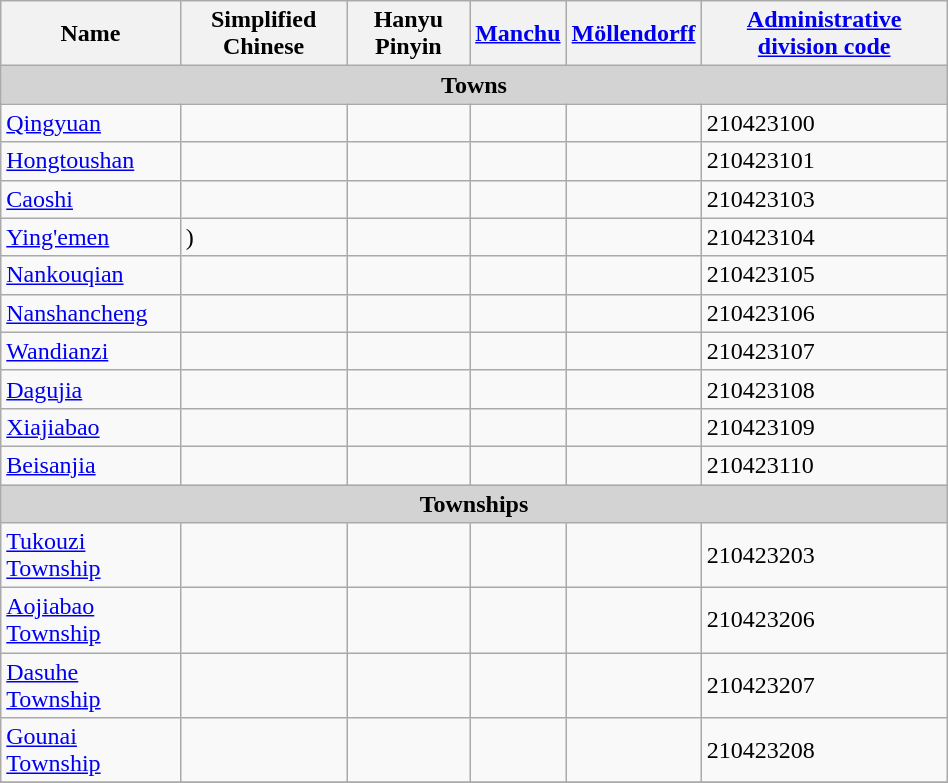<table class="wikitable" align="center" style="width:50%; border="1">
<tr>
<th>Name</th>
<th>Simplified Chinese</th>
<th>Hanyu Pinyin</th>
<th><a href='#'>Manchu</a></th>
<th><a href='#'>Möllendorff</a></th>
<th><a href='#'>Administrative division code</a></th>
</tr>
<tr>
<td colspan="6"  style="text-align:center; background:#d3d3d3;"><strong>Towns</strong></td>
</tr>
<tr --------->
<td><a href='#'>Qingyuan</a></td>
<td></td>
<td></td>
<td></td>
<td></td>
<td>210423100</td>
</tr>
<tr>
<td><a href='#'>Hongtoushan</a></td>
<td></td>
<td></td>
<td></td>
<td></td>
<td>210423101</td>
</tr>
<tr>
<td><a href='#'>Caoshi</a></td>
<td></td>
<td></td>
<td></td>
<td></td>
<td>210423103</td>
</tr>
<tr>
<td><a href='#'>Ying'emen</a></td>
<td>)</td>
<td></td>
<td></td>
<td></td>
<td>210423104</td>
</tr>
<tr>
<td><a href='#'>Nankouqian</a></td>
<td></td>
<td></td>
<td></td>
<td></td>
<td>210423105</td>
</tr>
<tr>
<td><a href='#'>Nanshancheng</a></td>
<td></td>
<td></td>
<td></td>
<td></td>
<td>210423106</td>
</tr>
<tr>
<td><a href='#'>Wandianzi</a></td>
<td></td>
<td></td>
<td></td>
<td></td>
<td>210423107</td>
</tr>
<tr>
<td><a href='#'>Dagujia</a></td>
<td></td>
<td></td>
<td></td>
<td></td>
<td>210423108</td>
</tr>
<tr>
<td><a href='#'>Xiajiabao</a></td>
<td></td>
<td></td>
<td></td>
<td></td>
<td>210423109</td>
</tr>
<tr>
<td><a href='#'>Beisanjia</a></td>
<td></td>
<td></td>
<td></td>
<td></td>
<td>210423110</td>
</tr>
<tr>
<td colspan="6"  style="text-align:center; background:#d3d3d3;"><strong>Townships</strong></td>
</tr>
<tr --------->
<td><a href='#'>Tukouzi Township</a></td>
<td></td>
<td></td>
<td></td>
<td></td>
<td>210423203</td>
</tr>
<tr>
<td><a href='#'>Aojiabao Township</a></td>
<td></td>
<td></td>
<td></td>
<td></td>
<td>210423206</td>
</tr>
<tr>
<td><a href='#'>Dasuhe Township</a></td>
<td></td>
<td></td>
<td></td>
<td></td>
<td>210423207</td>
</tr>
<tr>
<td><a href='#'>Gounai Township</a></td>
<td></td>
<td></td>
<td></td>
<td></td>
<td>210423208</td>
</tr>
<tr>
</tr>
</table>
